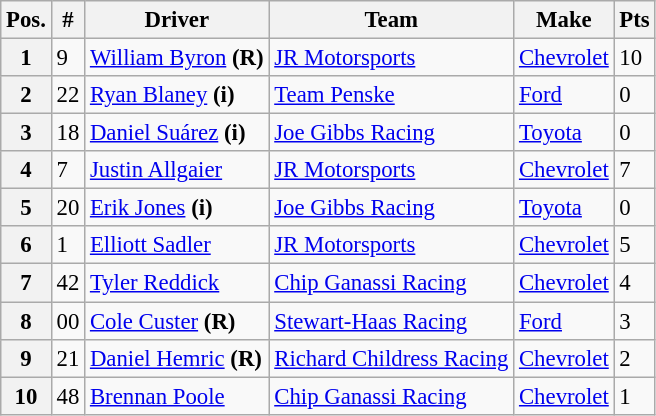<table class="wikitable" style="font-size:95%">
<tr>
<th>Pos.</th>
<th>#</th>
<th>Driver</th>
<th>Team</th>
<th>Make</th>
<th>Pts</th>
</tr>
<tr>
<th>1</th>
<td>9</td>
<td><a href='#'>William Byron</a> <strong>(R)</strong></td>
<td><a href='#'>JR Motorsports</a></td>
<td><a href='#'>Chevrolet</a></td>
<td>10</td>
</tr>
<tr>
<th>2</th>
<td>22</td>
<td><a href='#'>Ryan Blaney</a> <strong>(i)</strong></td>
<td><a href='#'>Team Penske</a></td>
<td><a href='#'>Ford</a></td>
<td>0</td>
</tr>
<tr>
<th>3</th>
<td>18</td>
<td><a href='#'>Daniel Suárez</a> <strong>(i)</strong></td>
<td><a href='#'>Joe Gibbs Racing</a></td>
<td><a href='#'>Toyota</a></td>
<td>0</td>
</tr>
<tr>
<th>4</th>
<td>7</td>
<td><a href='#'>Justin Allgaier</a></td>
<td><a href='#'>JR Motorsports</a></td>
<td><a href='#'>Chevrolet</a></td>
<td>7</td>
</tr>
<tr>
<th>5</th>
<td>20</td>
<td><a href='#'>Erik Jones</a> <strong>(i)</strong></td>
<td><a href='#'>Joe Gibbs Racing</a></td>
<td><a href='#'>Toyota</a></td>
<td>0</td>
</tr>
<tr>
<th>6</th>
<td>1</td>
<td><a href='#'>Elliott Sadler</a></td>
<td><a href='#'>JR Motorsports</a></td>
<td><a href='#'>Chevrolet</a></td>
<td>5</td>
</tr>
<tr>
<th>7</th>
<td>42</td>
<td><a href='#'>Tyler Reddick</a></td>
<td><a href='#'>Chip Ganassi Racing</a></td>
<td><a href='#'>Chevrolet</a></td>
<td>4</td>
</tr>
<tr>
<th>8</th>
<td>00</td>
<td><a href='#'>Cole Custer</a> <strong>(R)</strong></td>
<td><a href='#'>Stewart-Haas Racing</a></td>
<td><a href='#'>Ford</a></td>
<td>3</td>
</tr>
<tr>
<th>9</th>
<td>21</td>
<td><a href='#'>Daniel Hemric</a> <strong>(R)</strong></td>
<td><a href='#'>Richard Childress Racing</a></td>
<td><a href='#'>Chevrolet</a></td>
<td>2</td>
</tr>
<tr>
<th>10</th>
<td>48</td>
<td><a href='#'>Brennan Poole</a></td>
<td><a href='#'>Chip Ganassi Racing</a></td>
<td><a href='#'>Chevrolet</a></td>
<td>1</td>
</tr>
</table>
